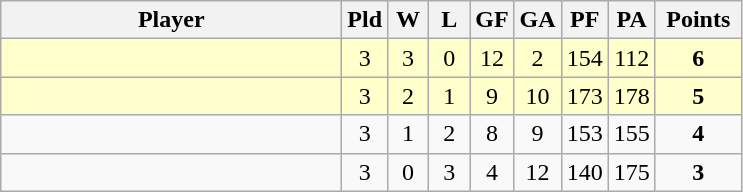<table class=wikitable style="text-align:center">
<tr>
<th width=220>Player</th>
<th width=20>Pld</th>
<th width=20>W</th>
<th width=20>L</th>
<th width=20>GF</th>
<th width=20>GA</th>
<th width=20>PF</th>
<th width=20>PA</th>
<th width=50>Points</th>
</tr>
<tr bgcolor=#ffffcc>
<td align=left></td>
<td>3</td>
<td>3</td>
<td>0</td>
<td>12</td>
<td>2</td>
<td>154</td>
<td>112</td>
<td><strong>6</strong></td>
</tr>
<tr bgcolor=#ffffcc>
<td align=left></td>
<td>3</td>
<td>2</td>
<td>1</td>
<td>9</td>
<td>10</td>
<td>173</td>
<td>178</td>
<td><strong>5</strong></td>
</tr>
<tr>
<td align=left></td>
<td>3</td>
<td>1</td>
<td>2</td>
<td>8</td>
<td>9</td>
<td>153</td>
<td>155</td>
<td><strong>4</strong></td>
</tr>
<tr>
<td align=left></td>
<td>3</td>
<td>0</td>
<td>3</td>
<td>4</td>
<td>12</td>
<td>140</td>
<td>175</td>
<td><strong>3</strong></td>
</tr>
</table>
